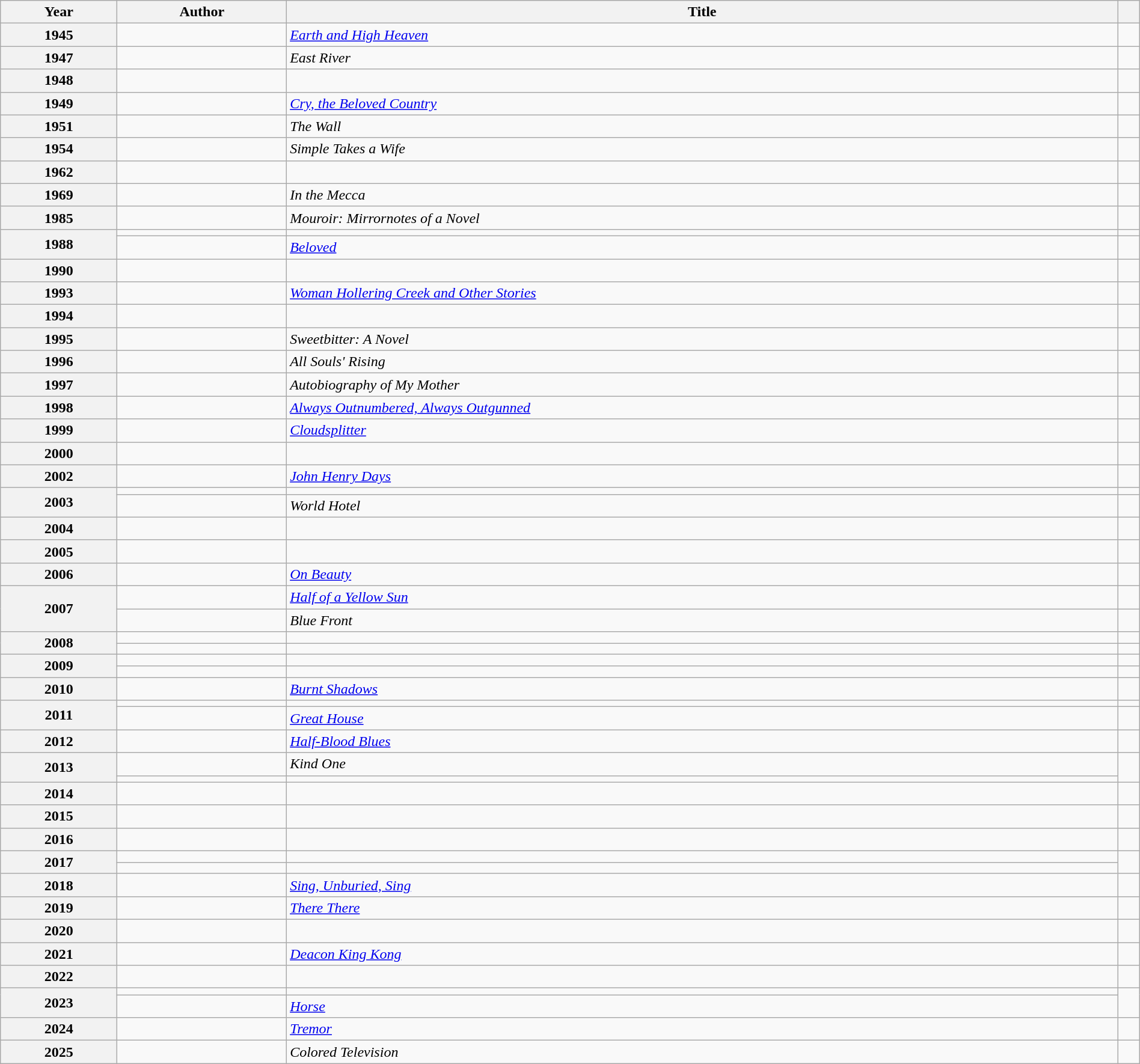<table class="wikitable sortable mw-collapsible"  width="100%">
<tr>
<th scope="col">Year</th>
<th scope="col">Author</th>
<th scope="col">Title</th>
<th scope="col"></th>
</tr>
<tr>
<th>1945</th>
<td></td>
<td><em><a href='#'>Earth and High Heaven</a></em></td>
<td></td>
</tr>
<tr>
<th>1947</th>
<td></td>
<td><em>East River</em></td>
<td></td>
</tr>
<tr>
<th>1948</th>
<td></td>
<td></td>
<td></td>
</tr>
<tr>
<th>1949</th>
<td></td>
<td><em><a href='#'>Cry, the Beloved Country</a></em></td>
<td></td>
</tr>
<tr>
<th>1951</th>
<td></td>
<td><em>The Wall</em></td>
<td></td>
</tr>
<tr>
<th>1954</th>
<td></td>
<td><em>Simple Takes a Wife</em></td>
<td></td>
</tr>
<tr>
<th>1962</th>
<td></td>
<td><em></em></td>
<td></td>
</tr>
<tr>
<th>1969</th>
<td></td>
<td><em>In the Mecca</em></td>
<td></td>
</tr>
<tr>
<th>1985</th>
<td></td>
<td><em>Mouroir: Mirrornotes of a Novel</em></td>
<td></td>
</tr>
<tr>
<th rowspan="2">1988</th>
<td></td>
<td></td>
<td></td>
</tr>
<tr>
<td></td>
<td><em><a href='#'>Beloved</a></em></td>
<td></td>
</tr>
<tr>
<th>1990</th>
<td></td>
<td><em></em></td>
<td></td>
</tr>
<tr>
<th>1993</th>
<td></td>
<td><em><a href='#'>Woman Hollering Creek and Other Stories</a></em></td>
<td></td>
</tr>
<tr>
<th>1994</th>
<td></td>
<td></td>
<td></td>
</tr>
<tr>
<th>1995</th>
<td></td>
<td><em>Sweetbitter: A Novel</em></td>
<td></td>
</tr>
<tr>
<th>1996</th>
<td></td>
<td><em>All Souls' Rising</em></td>
<td></td>
</tr>
<tr>
<th>1997</th>
<td></td>
<td><em>Autobiography of My Mother</em></td>
<td></td>
</tr>
<tr>
<th>1998</th>
<td></td>
<td><em><a href='#'>Always Outnumbered, Always Outgunned</a></em></td>
<td></td>
</tr>
<tr>
<th>1999</th>
<td></td>
<td><em><a href='#'>Cloudsplitter</a></em></td>
<td></td>
</tr>
<tr>
<th>2000</th>
<td></td>
<td></td>
<td></td>
</tr>
<tr>
<th>2002</th>
<td></td>
<td><em><a href='#'>John Henry Days</a></em></td>
<td></td>
</tr>
<tr>
<th rowspan="2">2003</th>
<td></td>
<td></td>
<td></td>
</tr>
<tr>
<td></td>
<td><em>World Hotel</em></td>
<td></td>
</tr>
<tr>
<th>2004</th>
<td></td>
<td></td>
<td></td>
</tr>
<tr>
<th>2005</th>
<td></td>
<td></td>
<td></td>
</tr>
<tr>
<th>2006</th>
<td></td>
<td><em><a href='#'>On Beauty</a></em></td>
<td></td>
</tr>
<tr>
<th rowspan="2">2007</th>
<td></td>
<td><em><a href='#'>Half of a Yellow Sun</a></em></td>
<td></td>
</tr>
<tr>
<td></td>
<td><em>Blue Front</em></td>
<td></td>
</tr>
<tr>
<th rowspan="2">2008</th>
<td></td>
<td></td>
<td></td>
</tr>
<tr>
<td></td>
<td></td>
<td></td>
</tr>
<tr>
<th rowspan="2">2009</th>
<td></td>
<td></td>
<td></td>
</tr>
<tr>
<td></td>
<td></td>
<td></td>
</tr>
<tr>
<th>2010</th>
<td></td>
<td><em><a href='#'>Burnt Shadows</a></em></td>
<td></td>
</tr>
<tr>
<th rowspan="2">2011</th>
<td></td>
<td></td>
<td></td>
</tr>
<tr>
<td></td>
<td><em><a href='#'>Great House</a></em></td>
<td></td>
</tr>
<tr>
<th>2012</th>
<td></td>
<td><em><a href='#'>Half-Blood Blues</a></em></td>
<td></td>
</tr>
<tr>
<th rowspan="2">2013</th>
<td></td>
<td><em>Kind One</em></td>
<td rowspan="2"></td>
</tr>
<tr>
<td></td>
<td></td>
</tr>
<tr>
<th>2014</th>
<td></td>
<td></td>
<td></td>
</tr>
<tr>
<th>2015</th>
<td></td>
<td></td>
<td></td>
</tr>
<tr>
<th>2016</th>
<td></td>
<td></td>
<td></td>
</tr>
<tr>
<th rowspan="2">2017</th>
<td></td>
<td></td>
<td rowspan="2"></td>
</tr>
<tr>
<td></td>
<td></td>
</tr>
<tr>
<th>2018</th>
<td></td>
<td><em><a href='#'>Sing, Unburied, Sing</a></em></td>
<td></td>
</tr>
<tr>
<th>2019</th>
<td></td>
<td><em><a href='#'>There There</a></em></td>
<td></td>
</tr>
<tr>
<th>2020</th>
<td></td>
<td></td>
<td></td>
</tr>
<tr>
<th>2021</th>
<td></td>
<td><em><a href='#'>Deacon King Kong</a></em></td>
<td></td>
</tr>
<tr>
<th>2022</th>
<td></td>
<td></td>
<td></td>
</tr>
<tr>
<th rowspan="2">2023</th>
<td></td>
<td></td>
<td rowspan="2"></td>
</tr>
<tr>
<td></td>
<td><em><a href='#'>Horse</a></em></td>
</tr>
<tr>
<th>2024</th>
<td></td>
<td><em><a href='#'>Tremor</a></em></td>
<td></td>
</tr>
<tr>
<th>2025</th>
<td></td>
<td><em>Colored Television</em></td>
<td></td>
</tr>
</table>
